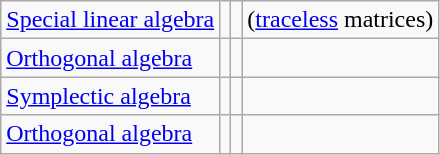<table class="wikitable">
<tr>
<td><a href='#'>Special linear algebra</a></td>
<td></td>
<td></td>
<td> (<a href='#'>traceless</a> matrices)</td>
</tr>
<tr>
<td><a href='#'>Orthogonal algebra</a></td>
<td></td>
<td></td>
<td></td>
</tr>
<tr>
<td><a href='#'>Symplectic algebra</a></td>
<td></td>
<td></td>
<td></td>
</tr>
<tr>
<td><a href='#'>Orthogonal algebra</a></td>
<td></td>
<td></td>
<td></td>
</tr>
</table>
